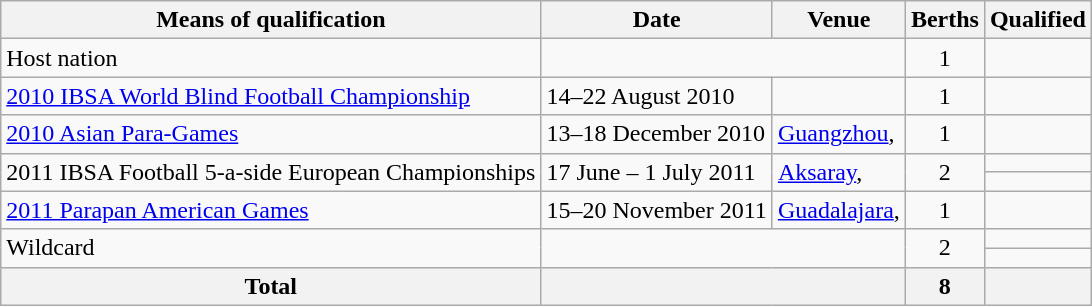<table class="wikitable">
<tr>
<th>Means of qualification</th>
<th>Date</th>
<th>Venue</th>
<th>Berths</th>
<th>Qualified</th>
</tr>
<tr>
<td>Host nation</td>
<td colspan="2"> </td>
<td align="center">1</td>
<td></td>
</tr>
<tr>
<td><a href='#'>2010 IBSA World Blind Football Championship</a></td>
<td>14–22 August 2010</td>
<td></td>
<td align="center">1</td>
<td></td>
</tr>
<tr>
<td><a href='#'>2010 Asian Para-Games</a></td>
<td>13–18 December 2010</td>
<td><a href='#'>Guangzhou</a>, </td>
<td align="center">1</td>
<td></td>
</tr>
<tr>
<td rowspan="2">2011 IBSA Football 5-a-side European Championships</td>
<td rowspan="2">17 June – 1 July 2011</td>
<td rowspan="2"><a href='#'>Aksaray</a>, </td>
<td align="center" rowspan="2">2</td>
<td></td>
</tr>
<tr>
<td></td>
</tr>
<tr>
<td><a href='#'>2011 Parapan American Games</a></td>
<td>15–20 November 2011</td>
<td><a href='#'>Guadalajara</a>, </td>
<td align="center">1</td>
<td></td>
</tr>
<tr>
<td rowspan="2">Wildcard</td>
<td rowspan="2" colspan="2"> </td>
<td rowspan="2" align="center">2</td>
<td></td>
</tr>
<tr>
<td></td>
</tr>
<tr>
<th>Total</th>
<th colspan="2"></th>
<th>8</th>
<th></th>
</tr>
</table>
